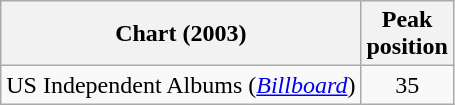<table class="wikitable">
<tr>
<th>Chart (2003)</th>
<th>Peak<br>position</th>
</tr>
<tr>
<td>US Independent Albums (<em><a href='#'>Billboard</a></em>)</td>
<td style="text-align:center;">35</td>
</tr>
</table>
